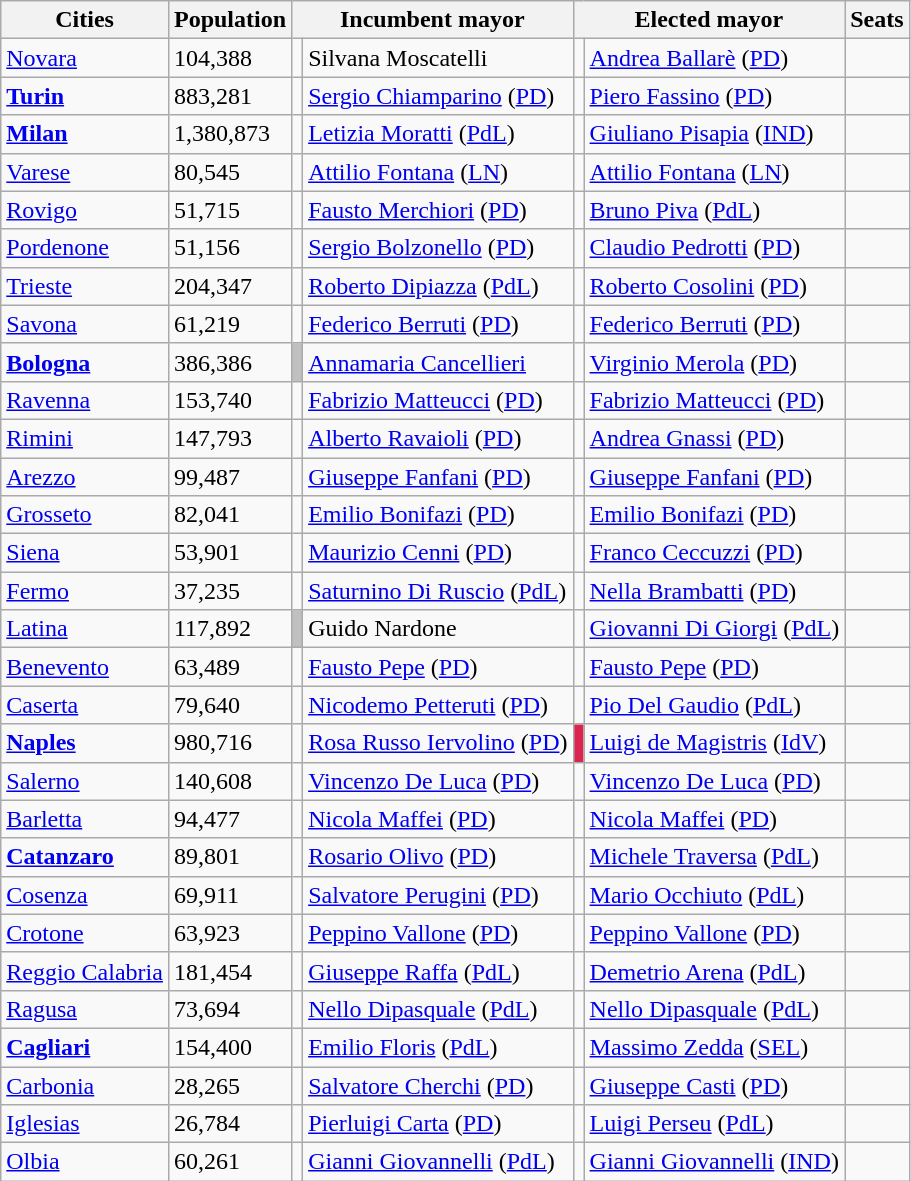<table class=wikitable sortable>
<tr>
<th>Cities</th>
<th>Population</th>
<th colspan=2>Incumbent mayor</th>
<th colspan=2>Elected mayor</th>
<th>Seats</th>
</tr>
<tr>
<td><a href='#'>Novara</a></td>
<td>104,388</td>
<td bgcolor=></td>
<td>Silvana Moscatelli</td>
<td bgcolor=></td>
<td><a href='#'>Andrea Ballarè</a> (<a href='#'>PD</a>)</td>
<td></td>
</tr>
<tr>
<td><strong><a href='#'>Turin</a></strong></td>
<td>883,281</td>
<td bgcolor=></td>
<td><a href='#'>Sergio Chiamparino</a> (<a href='#'>PD</a>)</td>
<td bgcolor=></td>
<td><a href='#'>Piero Fassino</a> (<a href='#'>PD</a>)</td>
<td></td>
</tr>
<tr>
<td><strong><a href='#'>Milan</a></strong></td>
<td>1,380,873</td>
<td bgcolor=></td>
<td><a href='#'>Letizia Moratti</a> (<a href='#'>PdL</a>)</td>
<td bgcolor=></td>
<td><a href='#'>Giuliano Pisapia</a> (<a href='#'>IND</a>)</td>
<td></td>
</tr>
<tr>
<td><a href='#'>Varese</a></td>
<td>80,545</td>
<td bgcolor=></td>
<td><a href='#'>Attilio Fontana</a> (<a href='#'>LN</a>)</td>
<td bgcolor=></td>
<td><a href='#'>Attilio Fontana</a> (<a href='#'>LN</a>)</td>
<td></td>
</tr>
<tr>
<td><a href='#'>Rovigo</a></td>
<td>51,715</td>
<td bgcolor=></td>
<td><a href='#'>Fausto Merchiori</a> (<a href='#'>PD</a>)</td>
<td bgcolor=></td>
<td><a href='#'>Bruno Piva</a> (<a href='#'>PdL</a>)</td>
<td></td>
</tr>
<tr>
<td><a href='#'>Pordenone</a></td>
<td>51,156</td>
<td bgcolor=></td>
<td><a href='#'>Sergio Bolzonello</a> (<a href='#'>PD</a>)</td>
<td bgcolor=></td>
<td><a href='#'>Claudio Pedrotti</a> (<a href='#'>PD</a>)</td>
<td></td>
</tr>
<tr>
<td><a href='#'>Trieste</a></td>
<td>204,347</td>
<td bgcolor=></td>
<td><a href='#'>Roberto Dipiazza</a> (<a href='#'>PdL</a>)</td>
<td bgcolor=></td>
<td><a href='#'>Roberto Cosolini</a> (<a href='#'>PD</a>)</td>
<td></td>
</tr>
<tr>
<td><a href='#'>Savona</a></td>
<td>61,219</td>
<td bgcolor=></td>
<td><a href='#'>Federico Berruti</a> (<a href='#'>PD</a>)</td>
<td bgcolor=></td>
<td><a href='#'>Federico Berruti</a> (<a href='#'>PD</a>)</td>
<td></td>
</tr>
<tr>
<td><strong><a href='#'>Bologna</a></strong></td>
<td>386,386</td>
<td bgcolor=C0C0C0></td>
<td><a href='#'>Annamaria Cancellieri</a></td>
<td bgcolor=></td>
<td><a href='#'>Virginio Merola</a> (<a href='#'>PD</a>)</td>
<td></td>
</tr>
<tr>
<td><a href='#'>Ravenna</a></td>
<td>153,740</td>
<td bgcolor=></td>
<td><a href='#'>Fabrizio Matteucci</a> (<a href='#'>PD</a>)</td>
<td bgcolor=></td>
<td><a href='#'>Fabrizio Matteucci</a> (<a href='#'>PD</a>)</td>
<td></td>
</tr>
<tr>
<td><a href='#'>Rimini</a></td>
<td>147,793</td>
<td bgcolor=></td>
<td><a href='#'>Alberto Ravaioli</a> (<a href='#'>PD</a>)</td>
<td bgcolor=></td>
<td><a href='#'>Andrea Gnassi</a> (<a href='#'>PD</a>)</td>
<td></td>
</tr>
<tr>
<td><a href='#'>Arezzo</a></td>
<td>99,487</td>
<td bgcolor=></td>
<td><a href='#'>Giuseppe Fanfani</a> (<a href='#'>PD</a>)</td>
<td bgcolor=></td>
<td><a href='#'>Giuseppe Fanfani</a> (<a href='#'>PD</a>)</td>
<td></td>
</tr>
<tr>
<td><a href='#'>Grosseto</a></td>
<td>82,041</td>
<td bgcolor=></td>
<td><a href='#'>Emilio Bonifazi</a> (<a href='#'>PD</a>)</td>
<td bgcolor=></td>
<td><a href='#'>Emilio Bonifazi</a> (<a href='#'>PD</a>)</td>
<td></td>
</tr>
<tr>
<td><a href='#'>Siena</a></td>
<td>53,901</td>
<td bgcolor=></td>
<td><a href='#'>Maurizio Cenni</a> (<a href='#'>PD</a>)</td>
<td bgcolor=></td>
<td><a href='#'>Franco Ceccuzzi</a> (<a href='#'>PD</a>)</td>
<td></td>
</tr>
<tr>
<td><a href='#'>Fermo</a></td>
<td>37,235</td>
<td bgcolor=></td>
<td><a href='#'>Saturnino Di Ruscio</a> (<a href='#'>PdL</a>)</td>
<td bgcolor=></td>
<td><a href='#'>Nella Brambatti</a> (<a href='#'>PD</a>)</td>
<td></td>
</tr>
<tr>
<td><a href='#'>Latina</a></td>
<td>117,892</td>
<td bgcolor=C0C0C0></td>
<td>Guido Nardone</td>
<td bgcolor=></td>
<td><a href='#'>Giovanni Di Giorgi</a> (<a href='#'>PdL</a>)</td>
<td></td>
</tr>
<tr>
<td><a href='#'>Benevento</a></td>
<td>63,489</td>
<td bgcolor=></td>
<td><a href='#'>Fausto Pepe</a> (<a href='#'>PD</a>)</td>
<td bgcolor=></td>
<td><a href='#'>Fausto Pepe</a> (<a href='#'>PD</a>)</td>
<td></td>
</tr>
<tr>
<td><a href='#'>Caserta</a></td>
<td>79,640</td>
<td bgcolor=></td>
<td><a href='#'>Nicodemo Petteruti</a> (<a href='#'>PD</a>)</td>
<td bgcolor=></td>
<td><a href='#'>Pio Del Gaudio</a> (<a href='#'>PdL</a>)</td>
<td></td>
</tr>
<tr>
<td><strong><a href='#'>Naples</a></strong></td>
<td>980,716</td>
<td bgcolor=></td>
<td><a href='#'>Rosa Russo Iervolino</a> (<a href='#'>PD</a>)</td>
<td bgcolor=DB244F></td>
<td><a href='#'>Luigi de Magistris</a> (<a href='#'>IdV</a>)</td>
<td></td>
</tr>
<tr>
<td><a href='#'>Salerno</a></td>
<td>140,608</td>
<td bgcolor=></td>
<td><a href='#'>Vincenzo De Luca</a> (<a href='#'>PD</a>)</td>
<td bgcolor=></td>
<td><a href='#'>Vincenzo De Luca</a> (<a href='#'>PD</a>)</td>
<td></td>
</tr>
<tr>
<td><a href='#'>Barletta</a></td>
<td>94,477</td>
<td bgcolor=></td>
<td><a href='#'>Nicola Maffei</a> (<a href='#'>PD</a>)</td>
<td bgcolor=></td>
<td><a href='#'>Nicola Maffei</a> (<a href='#'>PD</a>)</td>
<td></td>
</tr>
<tr>
<td><strong><a href='#'>Catanzaro</a></strong></td>
<td>89,801</td>
<td bgcolor=></td>
<td><a href='#'>Rosario Olivo</a> (<a href='#'>PD</a>)</td>
<td bgcolor=></td>
<td><a href='#'>Michele Traversa</a> (<a href='#'>PdL</a>)</td>
<td></td>
</tr>
<tr>
<td><a href='#'>Cosenza</a></td>
<td>69,911</td>
<td bgcolor=></td>
<td><a href='#'>Salvatore Perugini</a> (<a href='#'>PD</a>)</td>
<td bgcolor=></td>
<td><a href='#'>Mario Occhiuto</a> (<a href='#'>PdL</a>)</td>
<td></td>
</tr>
<tr>
<td><a href='#'>Crotone</a></td>
<td>63,923</td>
<td bgcolor=></td>
<td><a href='#'>Peppino Vallone</a> (<a href='#'>PD</a>)</td>
<td bgcolor=></td>
<td><a href='#'>Peppino Vallone</a> (<a href='#'>PD</a>)</td>
<td></td>
</tr>
<tr>
<td><a href='#'>Reggio Calabria</a></td>
<td>181,454</td>
<td bgcolor=></td>
<td><a href='#'>Giuseppe Raffa</a> (<a href='#'>PdL</a>)</td>
<td bgcolor=></td>
<td><a href='#'>Demetrio Arena</a> (<a href='#'>PdL</a>)</td>
<td></td>
</tr>
<tr>
<td><a href='#'>Ragusa</a></td>
<td>73,694</td>
<td bgcolor=></td>
<td><a href='#'>Nello Dipasquale</a> (<a href='#'>PdL</a>)</td>
<td bgcolor=></td>
<td><a href='#'>Nello Dipasquale</a> (<a href='#'>PdL</a>)</td>
<td></td>
</tr>
<tr>
<td><strong><a href='#'>Cagliari</a></strong></td>
<td>154,400</td>
<td bgcolor=></td>
<td><a href='#'>Emilio Floris</a> (<a href='#'>PdL</a>)</td>
<td bgcolor=></td>
<td><a href='#'>Massimo Zedda</a> (<a href='#'>SEL</a>)</td>
<td></td>
</tr>
<tr>
<td><a href='#'>Carbonia</a></td>
<td>28,265</td>
<td bgcolor=></td>
<td><a href='#'>Salvatore Cherchi</a> (<a href='#'>PD</a>)</td>
<td bgcolor=></td>
<td><a href='#'>Giuseppe Casti</a> (<a href='#'>PD</a>)</td>
<td></td>
</tr>
<tr>
<td><a href='#'>Iglesias</a></td>
<td>26,784</td>
<td bgcolor=></td>
<td><a href='#'>Pierluigi Carta</a> (<a href='#'>PD</a>)</td>
<td bgcolor=></td>
<td><a href='#'>Luigi Perseu</a> (<a href='#'>PdL</a>)</td>
<td></td>
</tr>
<tr>
<td><a href='#'>Olbia</a></td>
<td>60,261</td>
<td bgcolor=></td>
<td><a href='#'>Gianni Giovannelli</a> (<a href='#'>PdL</a>)</td>
<td bgcolor=></td>
<td><a href='#'>Gianni Giovannelli</a> (<a href='#'>IND</a>)</td>
<td></td>
</tr>
</table>
